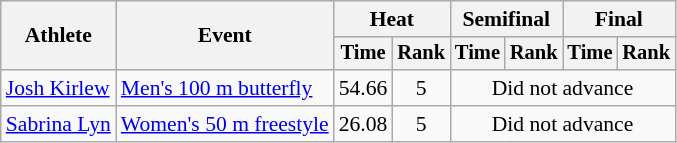<table class=wikitable style="font-size:90%">
<tr>
<th rowspan="2">Athlete</th>
<th rowspan="2">Event</th>
<th colspan="2">Heat</th>
<th colspan="2">Semifinal</th>
<th colspan="2">Final</th>
</tr>
<tr style="font-size:95%">
<th>Time</th>
<th>Rank</th>
<th>Time</th>
<th>Rank</th>
<th>Time</th>
<th>Rank</th>
</tr>
<tr align=center>
<td align=left><a href='#'>Josh Kirlew</a></td>
<td align=left><a href='#'>Men's 100 m butterfly</a></td>
<td>54.66</td>
<td>5</td>
<td colspan=4>Did not advance</td>
</tr>
<tr align=center>
<td align=left><a href='#'>Sabrina Lyn</a></td>
<td align=left><a href='#'>Women's 50 m freestyle</a></td>
<td>26.08</td>
<td>5</td>
<td colspan=4>Did not advance</td>
</tr>
</table>
